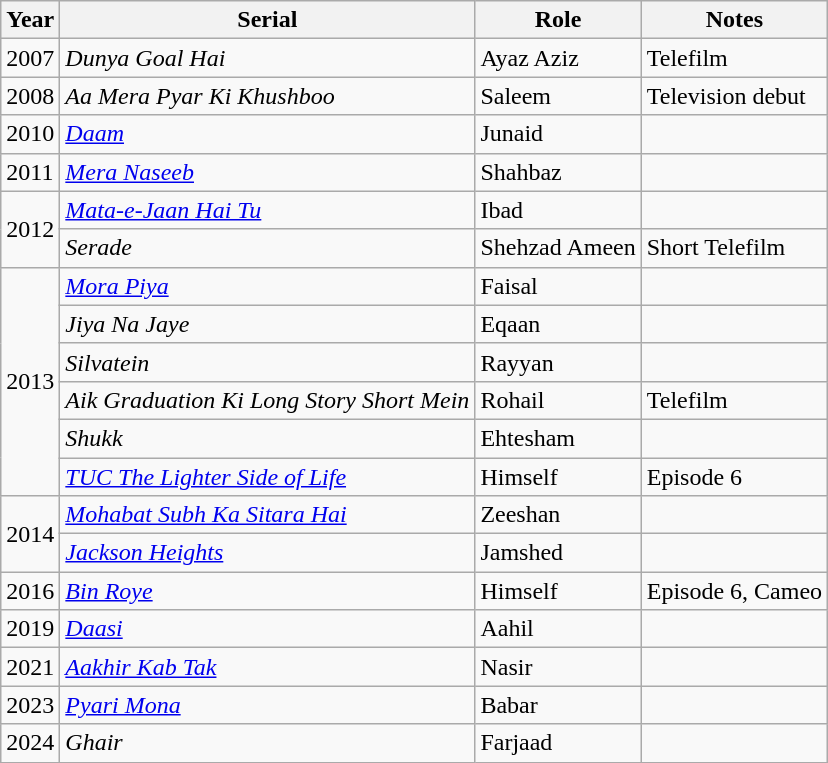<table class="wikitable">
<tr>
<th>Year</th>
<th>Serial</th>
<th>Role</th>
<th>Notes</th>
</tr>
<tr>
<td>2007</td>
<td><em>Dunya Goal Hai</em></td>
<td>Ayaz Aziz</td>
<td>Telefilm</td>
</tr>
<tr>
<td>2008</td>
<td><em>Aa Mera Pyar Ki Khushboo</em></td>
<td>Saleem</td>
<td>Television debut</td>
</tr>
<tr>
<td>2010</td>
<td><em><a href='#'>Daam</a></em></td>
<td>Junaid</td>
<td></td>
</tr>
<tr>
<td>2011</td>
<td><em><a href='#'>Mera Naseeb</a></em></td>
<td>Shahbaz</td>
<td></td>
</tr>
<tr>
<td rowspan="2">2012</td>
<td><em><a href='#'>Mata-e-Jaan Hai Tu</a></em></td>
<td>Ibad</td>
<td></td>
</tr>
<tr>
<td><em>Serade</em></td>
<td>Shehzad Ameen</td>
<td>Short Telefilm</td>
</tr>
<tr>
<td rowspan="6">2013</td>
<td><em><a href='#'>Mora Piya</a></em></td>
<td>Faisal</td>
<td></td>
</tr>
<tr>
<td><em>Jiya Na Jaye</em></td>
<td>Eqaan</td>
<td></td>
</tr>
<tr>
<td><em>Silvatein</em></td>
<td>Rayyan</td>
<td></td>
</tr>
<tr>
<td><em>Aik Graduation Ki Long Story Short Mein</em></td>
<td>Rohail</td>
<td>Telefilm</td>
</tr>
<tr>
<td><em>Shukk</em></td>
<td>Ehtesham</td>
<td></td>
</tr>
<tr>
<td><em><a href='#'>TUC The Lighter Side of Life</a></em></td>
<td>Himself</td>
<td>Episode 6</td>
</tr>
<tr>
<td rowspan="2">2014</td>
<td><em><a href='#'>Mohabat Subh Ka Sitara Hai</a></em></td>
<td>Zeeshan</td>
<td></td>
</tr>
<tr>
<td><a href='#'><em>Jackson Heights</em></a></td>
<td>Jamshed</td>
<td></td>
</tr>
<tr>
<td>2016</td>
<td><em><a href='#'>Bin Roye</a></em></td>
<td>Himself</td>
<td>Episode 6, Cameo</td>
</tr>
<tr>
<td>2019</td>
<td><em><a href='#'>Daasi</a></em></td>
<td>Aahil</td>
<td></td>
</tr>
<tr>
<td>2021</td>
<td><em><a href='#'>Aakhir Kab Tak</a></em></td>
<td>Nasir</td>
<td></td>
</tr>
<tr>
<td>2023</td>
<td><em><a href='#'>Pyari Mona</a></em></td>
<td>Babar</td>
<td></td>
</tr>
<tr>
<td>2024</td>
<td><em>Ghair</em></td>
<td>Farjaad</td>
<td></td>
</tr>
</table>
